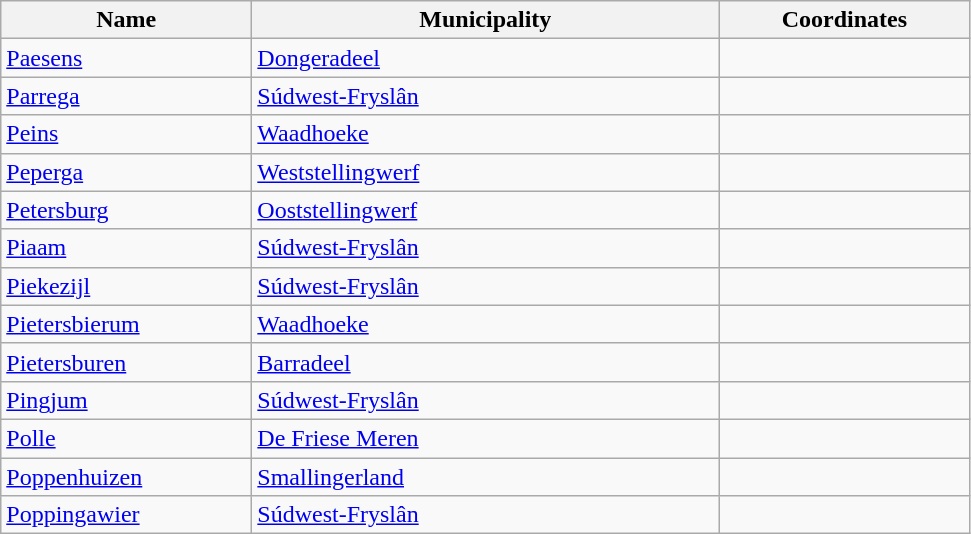<table class="wikitable sortable">
<tr>
<th style="width:10em">Name</th>
<th style="width:19em">Municipality</th>
<th style="width:10em" style="text-align:center">Coordinates</th>
</tr>
<tr>
<td><a href='#'>Paesens</a></td>
<td><a href='#'>Dongeradeel</a></td>
<td></td>
</tr>
<tr>
<td><a href='#'>Parrega</a></td>
<td><a href='#'>Súdwest-Fryslân</a></td>
<td></td>
</tr>
<tr>
<td><a href='#'>Peins</a></td>
<td><a href='#'>Waadhoeke</a></td>
<td></td>
</tr>
<tr>
<td><a href='#'>Peperga</a></td>
<td><a href='#'>Weststellingwerf</a></td>
<td></td>
</tr>
<tr>
<td><a href='#'>Petersburg</a></td>
<td><a href='#'>Ooststellingwerf</a></td>
<td></td>
</tr>
<tr>
<td><a href='#'>Piaam</a></td>
<td><a href='#'>Súdwest-Fryslân</a></td>
<td></td>
</tr>
<tr>
<td><a href='#'>Piekezijl</a></td>
<td><a href='#'>Súdwest-Fryslân</a></td>
<td></td>
</tr>
<tr>
<td><a href='#'>Pietersbierum</a></td>
<td><a href='#'>Waadhoeke</a></td>
<td></td>
</tr>
<tr>
<td><a href='#'>Pietersburen</a></td>
<td><a href='#'>Barradeel</a></td>
<td></td>
</tr>
<tr>
<td><a href='#'>Pingjum</a></td>
<td><a href='#'>Súdwest-Fryslân</a></td>
<td></td>
</tr>
<tr>
<td><a href='#'>Polle</a></td>
<td><a href='#'>De Friese Meren</a></td>
<td></td>
</tr>
<tr>
<td><a href='#'>Poppenhuizen</a></td>
<td><a href='#'>Smallingerland</a></td>
<td></td>
</tr>
<tr>
<td><a href='#'>Poppingawier</a></td>
<td><a href='#'>Súdwest-Fryslân</a></td>
<td></td>
</tr>
</table>
